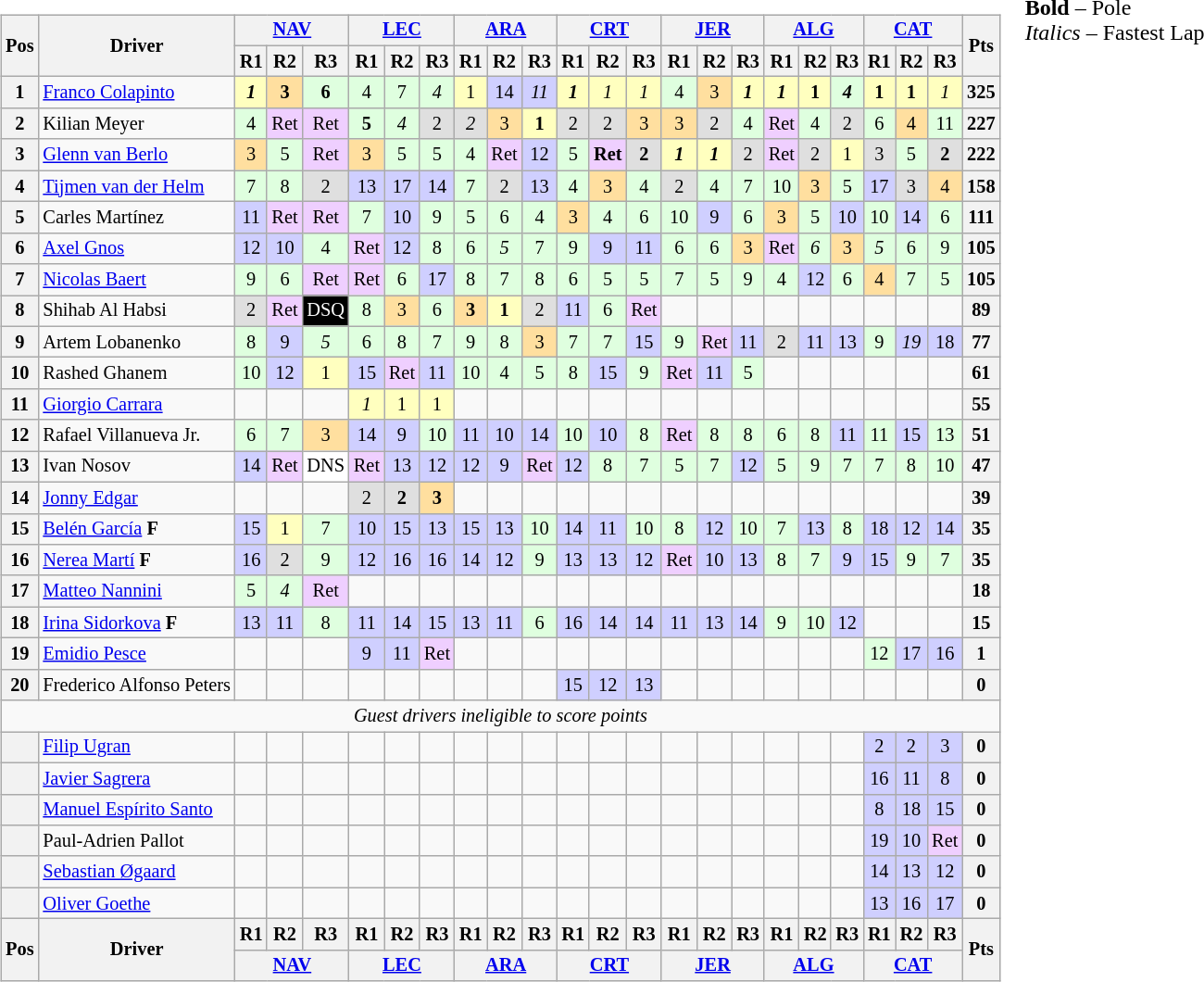<table>
<tr>
<td><br><table class="wikitable" style="font-size: 85%; text-align:center">
<tr>
<th rowspan=2>Pos</th>
<th rowspan=2>Driver</th>
<th colspan=3><a href='#'>NAV</a><br></th>
<th colspan=3><a href='#'>LEC</a><br></th>
<th colspan=3><a href='#'>ARA</a><br></th>
<th colspan=3><a href='#'>CRT</a><br></th>
<th colspan=3><a href='#'>JER</a><br></th>
<th colspan=3><a href='#'>ALG</a><br></th>
<th colspan=3><a href='#'>CAT</a><br></th>
<th rowspan=2>Pts</th>
</tr>
<tr>
<th>R1</th>
<th>R2</th>
<th>R3</th>
<th>R1</th>
<th>R2</th>
<th>R3</th>
<th>R1</th>
<th>R2</th>
<th>R3</th>
<th>R1</th>
<th>R2</th>
<th>R3</th>
<th>R1</th>
<th>R2</th>
<th>R3</th>
<th>R1</th>
<th>R2</th>
<th>R3</th>
<th>R1</th>
<th>R2</th>
<th>R3</th>
</tr>
<tr>
<th>1</th>
<td style="text-align:left"> <a href='#'>Franco Colapinto</a> </td>
<td style="background:#FFFFBF"><strong><em>1</em></strong></td>
<td style="background:#FFDF9F"><strong>3</strong></td>
<td style="background:#DFFFDF"><strong>6</strong></td>
<td style="background:#DFFFDF">4</td>
<td style="background:#DFFFDF">7</td>
<td style="background:#DFFFDF"><em>4</em></td>
<td style="background:#FFFFBF">1</td>
<td style="background:#CFCFFF">14</td>
<td style="background:#CFCFFF"><em>11</em></td>
<td style="background:#FFFFBF"><strong><em>1</em></strong></td>
<td style="background:#FFFFBF"><em>1</em></td>
<td style="background:#FFFFBF"><em>1</em></td>
<td style="background:#DFFFDF">4</td>
<td style="background:#FFDF9F">3</td>
<td style="background:#FFFFBF"><strong><em>1</em></strong></td>
<td style="background:#FFFFBF"><strong><em>1</em></strong></td>
<td style="background:#FFFFBF"><strong>1</strong></td>
<td style="background:#DFFFDF"><strong><em>4</em></strong></td>
<td style="background:#FFFFBF"><strong>1</strong></td>
<td style="background:#FFFFBF"><strong>1</strong></td>
<td style="background:#FFFFBF"><em>1</em></td>
<th>325</th>
</tr>
<tr>
<th>2</th>
<td style="text-align:left"> Kilian Meyer </td>
<td style="background:#DFFFDF">4</td>
<td style="background:#EFCFFF">Ret</td>
<td style="background:#EFCFFF">Ret</td>
<td style="background:#DFFFDF"><strong>5</strong></td>
<td style="background:#DFFFDF"><em>4</em></td>
<td style="background:#DFDFDF">2</td>
<td style="background:#DFDFDF"><em>2</em></td>
<td style="background:#FFDF9F">3</td>
<td style="background:#FFFFBF"><strong>1</strong></td>
<td style="background:#DFDFDF">2</td>
<td style="background:#DFDFDF">2</td>
<td style="background:#FFDF9F">3</td>
<td style="background:#FFDF9F">3</td>
<td style="background:#DFDFDF">2</td>
<td style="background:#DFFFDF">4</td>
<td style="background:#EFCFFF">Ret</td>
<td style="background:#DFFFDF">4</td>
<td style="background:#DFDFDF">2</td>
<td style="background:#DFFFDF">6</td>
<td style="background:#FFDF9F">4</td>
<td style="background:#DFFFDF">11</td>
<th>227</th>
</tr>
<tr>
<th>3</th>
<td style="text-align:left"> <a href='#'>Glenn van Berlo</a> </td>
<td style="background:#FFDF9F">3</td>
<td style="background:#DFFFDF">5</td>
<td style="background:#EFCFFF">Ret</td>
<td style="background:#FFDF9F">3</td>
<td style="background:#DFFFDF">5</td>
<td style="background:#DFFFDF">5</td>
<td style="background:#DFFFDF">4</td>
<td style="background:#EFCFFF">Ret</td>
<td style="background:#CFCFFF">12</td>
<td style="background:#DFFFDF">5</td>
<td style="background:#EFCFFF"><strong>Ret</strong></td>
<td style="background:#DFDFDF"><strong>2</strong></td>
<td style="background:#FFFFBF"><strong><em>1</em></strong></td>
<td style="background:#FFFFBF"><strong><em>1</em></strong></td>
<td style="background:#DFDFDF">2</td>
<td style="background:#EFCFFF">Ret</td>
<td style="background:#DFDFDF">2</td>
<td style="background:#FFFFBF">1</td>
<td style="background:#DFDFDF">3</td>
<td style="background:#DFFFDF">5</td>
<td style="background:#DFDFDF"><strong>2</strong></td>
<th>222</th>
</tr>
<tr>
<th>4</th>
<td style="text-align:left"> <a href='#'>Tijmen van der Helm</a> </td>
<td style="background:#DFFFDF">7</td>
<td style="background:#DFFFDF">8</td>
<td style="background:#DFDFDF">2</td>
<td style="background:#CFCFFF">13</td>
<td style="background:#CFCFFF">17</td>
<td style="background:#CFCFFF">14</td>
<td style="background:#DFFFDF">7</td>
<td style="background:#DFDFDF">2</td>
<td style="background:#CFCFFF">13</td>
<td style="background:#DFFFDF">4</td>
<td style="background:#FFDF9F">3</td>
<td style="background:#DFFFDF">4</td>
<td style="background:#DFDFDF">2</td>
<td style="background:#DFFFDF">4</td>
<td style="background:#DFFFDF">7</td>
<td style="background:#DFFFDF">10</td>
<td style="background:#FFDF9F">3</td>
<td style="background:#DFFFDF">5</td>
<td style="background:#CFCFFF">17</td>
<td style="background:#DFDFDF">3</td>
<td style="background:#FFDF9F">4</td>
<th>158</th>
</tr>
<tr>
<th>5</th>
<td style="text-align:left"> Carles Martínez </td>
<td style="background:#CFCFFF">11</td>
<td style="background:#EFCFFF">Ret</td>
<td style="background:#EFCFFF">Ret</td>
<td style="background:#DFFFDF">7</td>
<td style="background:#CFCFFF">10</td>
<td style="background:#DFFFDF">9</td>
<td style="background:#DFFFDF">5</td>
<td style="background:#DFFFDF">6</td>
<td style="background:#DFFFDF">4</td>
<td style="background:#FFDF9F">3</td>
<td style="background:#DFFFDF">4</td>
<td style="background:#DFFFDF">6</td>
<td style="background:#DFFFDF">10</td>
<td style="background:#CFCFFF">9</td>
<td style="background:#DFFFDF">6</td>
<td style="background:#FFDF9F">3</td>
<td style="background:#DFFFDF">5</td>
<td style="background:#CFCFFF">10</td>
<td style="background:#DFFFDF">10</td>
<td style="background:#CFCFFF">14</td>
<td style="background:#DFFFDF">6</td>
<th>111</th>
</tr>
<tr>
<th>6</th>
<td style="text-align:left"> <a href='#'>Axel Gnos</a> </td>
<td style="background:#CFCFFF">12</td>
<td style="background:#CFCFFF">10</td>
<td style="background:#DFFFDF">4</td>
<td style="background:#EFCFFF">Ret</td>
<td style="background:#CFCFFF">12</td>
<td style="background:#DFFFDF">8</td>
<td style="background:#DFFFDF">6</td>
<td style="background:#DFFFDF"><em>5</em></td>
<td style="background:#DFFFDF">7</td>
<td style="background:#DFFFDF">9</td>
<td style="background:#CFCFFF">9</td>
<td style="background:#CFCFFF">11</td>
<td style="background:#DFFFDF">6</td>
<td style="background:#DFFFDF">6</td>
<td style="background:#FFDF9F">3</td>
<td style="background:#EFCFFF">Ret</td>
<td style="background:#DFFFDF"><em>6</em></td>
<td style="background:#FFDF9F">3</td>
<td style="background:#DFFFDF"><em>5</em></td>
<td style="background:#DFFFDF">6</td>
<td style="background:#DFFFDF">9</td>
<th>105</th>
</tr>
<tr>
<th>7</th>
<td style="text-align:left"> <a href='#'>Nicolas Baert</a> </td>
<td style="background:#DFFFDF">9</td>
<td style="background:#DFFFDF">6</td>
<td style="background:#EFCFFF">Ret</td>
<td style="background:#EFCFFF">Ret</td>
<td style="background:#DFFFDF">6</td>
<td style="background:#CFCFFF">17</td>
<td style="background:#DFFFDF">8</td>
<td style="background:#DFFFDF">7</td>
<td style="background:#DFFFDF">8</td>
<td style="background:#DFFFDF">6</td>
<td style="background:#DFFFDF">5</td>
<td style="background:#DFFFDF">5</td>
<td style="background:#DFFFDF">7</td>
<td style="background:#DFFFDF">5</td>
<td style="background:#DFFFDF">9</td>
<td style="background:#DFFFDF">4</td>
<td style="background:#CFCFFF">12</td>
<td style="background:#DFFFDF">6</td>
<td style="background:#FFDF9F">4</td>
<td style="background:#DFFFDF">7</td>
<td style="background:#DFFFDF">5</td>
<th>105</th>
</tr>
<tr>
<th>8</th>
<td style="text-align:left"> Shihab Al Habsi</td>
<td style="background:#DFDFDF">2</td>
<td style="background:#EFCFFF">Ret</td>
<td style="background:#000000;color:white">DSQ</td>
<td style="background:#DFFFDF">8</td>
<td style="background:#FFDF9F">3</td>
<td style="background:#DFFFDF">6</td>
<td style="background:#FFDF9F"><strong>3</strong></td>
<td style="background:#FFFFBF"><strong>1</strong></td>
<td style="background:#DFDFDF">2</td>
<td style="background:#CFCFFF">11</td>
<td style="background:#DFFFDF">6</td>
<td style="background:#EFCFFF">Ret</td>
<td></td>
<td></td>
<td></td>
<td></td>
<td></td>
<td></td>
<td></td>
<td></td>
<td></td>
<th>89</th>
</tr>
<tr>
<th>9</th>
<td style="text-align:left"> Artem Lobanenko</td>
<td style="background:#DFFFDF">8</td>
<td style="background:#CFCFFF">9</td>
<td style="background:#DFFFDF"><em>5</em></td>
<td style="background:#DFFFDF">6</td>
<td style="background:#DFFFDF">8</td>
<td style="background:#DFFFDF">7</td>
<td style="background:#DFFFDF">9</td>
<td style="background:#DFFFDF">8</td>
<td style="background:#FFDF9F">3</td>
<td style="background:#DFFFDF">7</td>
<td style="background:#DFFFDF">7</td>
<td style="background:#CFCFFF">15</td>
<td style="background:#DFFFDF">9</td>
<td style="background:#EFCFFF">Ret</td>
<td style="background:#CFCFFF">11</td>
<td style="background:#DFDFDF">2</td>
<td style="background:#CFCFFF">11</td>
<td style="background:#CFCFFF">13</td>
<td style="background:#DFFFDF">9</td>
<td style="background:#CFCFFF"><em>19</em></td>
<td style="background:#CFCFFF">18</td>
<th>77</th>
</tr>
<tr>
<th>10</th>
<td style="text-align:left"> Rashed Ghanem</td>
<td style="background:#DFFFDF">10</td>
<td style="background:#CFCFFF">12</td>
<td style="background:#FFFFBF">1</td>
<td style="background:#CFCFFF">15</td>
<td style="background:#EFCFFF">Ret</td>
<td style="background:#CFCFFF">11</td>
<td style="background:#DFFFDF">10</td>
<td style="background:#DFFFDF">4</td>
<td style="background:#DFFFDF">5</td>
<td style="background:#DFFFDF">8</td>
<td style="background:#CFCFFF">15</td>
<td style="background:#DFFFDF">9</td>
<td style="background:#EFCFFF">Ret</td>
<td style="background:#CFCFFF">11</td>
<td style="background:#DFFFDF">5</td>
<td></td>
<td></td>
<td></td>
<td></td>
<td></td>
<td></td>
<th>61</th>
</tr>
<tr>
<th>11</th>
<td style="text-align:left"> <a href='#'>Giorgio Carrara</a></td>
<td></td>
<td></td>
<td></td>
<td style="background:#FFFFBF"><em>1</em></td>
<td style="background:#FFFFBF">1</td>
<td style="background:#FFFFBF">1</td>
<td></td>
<td></td>
<td></td>
<td></td>
<td></td>
<td></td>
<td></td>
<td></td>
<td></td>
<td></td>
<td></td>
<td></td>
<td></td>
<td></td>
<td></td>
<th>55</th>
</tr>
<tr>
<th>12</th>
<td style="text-align:left"> Rafael Villanueva Jr.</td>
<td style="background:#DFFFDF">6</td>
<td style="background:#DFFFDF">7</td>
<td style="background:#FFDF9F">3</td>
<td style="background:#CFCFFF">14</td>
<td style="background:#CFCFFF">9</td>
<td style="background:#DFFFDF">10</td>
<td style="background:#CFCFFF">11</td>
<td style="background:#CFCFFF">10</td>
<td style="background:#CFCFFF">14</td>
<td style="background:#DFFFDF">10</td>
<td style="background:#CFCFFF">10</td>
<td style="background:#DFFFDF">8</td>
<td style="background:#EFCFFF">Ret</td>
<td style="background:#DFFFDF">8</td>
<td style="background:#DFFFDF">8</td>
<td style="background:#DFFFDF">6</td>
<td style="background:#DFFFDF">8</td>
<td style="background:#CFCFFF">11</td>
<td style="background:#DFFFDF">11</td>
<td style="background:#CFCFFF">15</td>
<td style="background:#DFFFDF">13</td>
<th>51</th>
</tr>
<tr>
<th>13</th>
<td style="text-align:left"> Ivan Nosov </td>
<td style="background:#CFCFFF">14</td>
<td style="background:#EFCFFF">Ret</td>
<td style="background:#FFFFFF">DNS</td>
<td style="background:#EFCFFF">Ret</td>
<td style="background:#CFCFFF">13</td>
<td style="background:#CFCFFF">12</td>
<td style="background:#CFCFFF">12</td>
<td style="background:#CFCFFF">9</td>
<td style="background:#EFCFFF">Ret</td>
<td style="background:#CFCFFF">12</td>
<td style="background:#DFFFDF">8</td>
<td style="background:#DFFFDF">7</td>
<td style="background:#DFFFDF">5</td>
<td style="background:#DFFFDF">7</td>
<td style="background:#CFCFFF">12</td>
<td style="background:#DFFFDF">5</td>
<td style="background:#DFFFDF">9</td>
<td style="background:#DFFFDF">7</td>
<td style="background:#DFFFDF">7</td>
<td style="background:#DFFFDF">8</td>
<td style="background:#DFFFDF">10</td>
<th>47</th>
</tr>
<tr>
<th>14</th>
<td style="text-align:left"> <a href='#'>Jonny Edgar</a> </td>
<td></td>
<td></td>
<td></td>
<td style="background:#DFDFDF">2</td>
<td style="background:#DFDFDF"><strong>2</strong></td>
<td style="background:#FFDF9F"><strong>3</strong></td>
<td></td>
<td></td>
<td></td>
<td></td>
<td></td>
<td></td>
<td></td>
<td></td>
<td></td>
<td></td>
<td></td>
<td></td>
<td></td>
<td></td>
<td></td>
<th>39</th>
</tr>
<tr>
<th>15</th>
<td style="text-align:left"> <a href='#'>Belén García</a>  <strong><span>F</span></strong></td>
<td style="background:#CFCFFF">15</td>
<td style="background:#FFFFBF">1</td>
<td style="background:#DFFFDF">7</td>
<td style="background:#CFCFFF">10</td>
<td style="background:#CFCFFF">15</td>
<td style="background:#CFCFFF">13</td>
<td style="background:#CFCFFF">15</td>
<td style="background:#CFCFFF">13</td>
<td style="background:#DFFFDF">10</td>
<td style="background:#CFCFFF">14</td>
<td style="background:#CFCFFF">11</td>
<td style="background:#DFFFDF">10</td>
<td style="background:#DFFFDF">8</td>
<td style="background:#CFCFFF">12</td>
<td style="background:#DFFFDF">10</td>
<td style="background:#DFFFDF">7</td>
<td style="background:#CFCFFF">13</td>
<td style="background:#DFFFDF">8</td>
<td style="background:#CFCFFF">18</td>
<td style="background:#CFCFFF">12</td>
<td style="background:#CFCFFF">14</td>
<th>35</th>
</tr>
<tr>
<th>16</th>
<td style="text-align:left"> <a href='#'>Nerea Martí</a>  <strong><span>F</span></strong></td>
<td style="background:#CFCFFF">16</td>
<td style="background:#DFDFDF">2</td>
<td style="background:#DFFFDF">9</td>
<td style="background:#CFCFFF">12</td>
<td style="background:#CFCFFF">16</td>
<td style="background:#CFCFFF">16</td>
<td style="background:#CFCFFF">14</td>
<td style="background:#CFCFFF">12</td>
<td style="background:#DFFFDF">9</td>
<td style="background:#CFCFFF">13</td>
<td style="background:#CFCFFF">13</td>
<td style="background:#CFCFFF">12</td>
<td style="background:#EFCFFF">Ret</td>
<td style="background:#CFCFFF">10</td>
<td style="background:#CFCFFF">13</td>
<td style="background:#DFFFDF">8</td>
<td style="background:#DFFFDF">7</td>
<td style="background:#CFCFFF">9</td>
<td style="background:#CFCFFF">15</td>
<td style="background:#DFFFDF">9</td>
<td style="background:#DFFFDF">7</td>
<th>35</th>
</tr>
<tr>
<th>17</th>
<td style="text-align:left"> <a href='#'>Matteo Nannini</a></td>
<td style="background:#DFFFDF">5</td>
<td style="background:#DFFFDF"><em>4</em></td>
<td style="background:#EFCFFF">Ret</td>
<td></td>
<td></td>
<td></td>
<td></td>
<td></td>
<td></td>
<td></td>
<td></td>
<td></td>
<td></td>
<td></td>
<td></td>
<td></td>
<td></td>
<td></td>
<td></td>
<td></td>
<td></td>
<th>18</th>
</tr>
<tr>
<th>18</th>
<td style="text-align:left"> <a href='#'>Irina Sidorkova</a>  <strong><span>F</span></strong></td>
<td style="background:#CFCFFF">13</td>
<td style="background:#CFCFFF">11</td>
<td style="background:#DFFFDF">8</td>
<td style="background:#CFCFFF">11</td>
<td style="background:#CFCFFF">14</td>
<td style="background:#CFCFFF">15</td>
<td style="background:#CFCFFF">13</td>
<td style="background:#CFCFFF">11</td>
<td style="background:#DFFFDF">6</td>
<td style="background:#CFCFFF">16</td>
<td style="background:#CFCFFF">14</td>
<td style="background:#CFCFFF">14</td>
<td style="background:#CFCFFF">11</td>
<td style="background:#CFCFFF">13</td>
<td style="background:#CFCFFF">14</td>
<td style="background:#DFFFDF">9</td>
<td style="background:#DFFFDF">10</td>
<td style="background:#CFCFFF">12</td>
<td></td>
<td></td>
<td></td>
<th>15</th>
</tr>
<tr>
<th>19</th>
<td style="text-align:left"> <a href='#'>Emidio Pesce</a> </td>
<td></td>
<td></td>
<td></td>
<td style="background:#CFCFFF">9</td>
<td style="background:#CFCFFF">11</td>
<td style="background:#EFCFFF">Ret</td>
<td></td>
<td></td>
<td></td>
<td></td>
<td></td>
<td></td>
<td></td>
<td></td>
<td></td>
<td></td>
<td></td>
<td></td>
<td style="background:#DFFFDF">12</td>
<td style="background:#CFCFFF">17</td>
<td style="background:#CFCFFF">16</td>
<th>1</th>
</tr>
<tr>
<th>20</th>
<td style="text-align:left" nowrap> Frederico Alfonso Peters </td>
<td></td>
<td></td>
<td></td>
<td></td>
<td></td>
<td></td>
<td></td>
<td></td>
<td></td>
<td style="background:#CFCFFF">15</td>
<td style="background:#CFCFFF">12</td>
<td style="background:#CFCFFF">13</td>
<td></td>
<td></td>
<td></td>
<td></td>
<td></td>
<td></td>
<td></td>
<td></td>
<td></td>
<th>0</th>
</tr>
<tr>
<td colspan=24><em>Guest drivers ineligible to score points</em></td>
</tr>
<tr>
<th></th>
<td style="text-align:left"> <a href='#'>Filip Ugran</a></td>
<td></td>
<td></td>
<td></td>
<td></td>
<td></td>
<td></td>
<td></td>
<td></td>
<td></td>
<td></td>
<td></td>
<td></td>
<td></td>
<td></td>
<td></td>
<td></td>
<td></td>
<td></td>
<td style="background:#CFCFFF">2</td>
<td style="background:#CFCFFF">2</td>
<td style="background:#CFCFFF">3</td>
<th>0</th>
</tr>
<tr>
<th></th>
<td style="text-align:left"> <a href='#'>Javier Sagrera</a> </td>
<td></td>
<td></td>
<td></td>
<td></td>
<td></td>
<td></td>
<td></td>
<td></td>
<td></td>
<td></td>
<td></td>
<td></td>
<td></td>
<td></td>
<td></td>
<td></td>
<td></td>
<td></td>
<td style="background:#CFCFFF">16</td>
<td style="background:#CFCFFF">11</td>
<td style="background:#CFCFFF">8</td>
<th>0</th>
</tr>
<tr>
<th></th>
<td style="text-align:left"> <a href='#'>Manuel Espírito Santo</a> </td>
<td></td>
<td></td>
<td></td>
<td></td>
<td></td>
<td></td>
<td></td>
<td></td>
<td></td>
<td></td>
<td></td>
<td></td>
<td></td>
<td></td>
<td></td>
<td></td>
<td></td>
<td></td>
<td style="background:#CFCFFF">8</td>
<td style="background:#CFCFFF">18</td>
<td style="background:#CFCFFF">15</td>
<th>0</th>
</tr>
<tr>
<th></th>
<td style="text-align:left"> Paul-Adrien Pallot</td>
<td></td>
<td></td>
<td></td>
<td></td>
<td></td>
<td></td>
<td></td>
<td></td>
<td></td>
<td></td>
<td></td>
<td></td>
<td></td>
<td></td>
<td></td>
<td></td>
<td></td>
<td></td>
<td style="background:#CFCFFF">19</td>
<td style="background:#CFCFFF">10</td>
<td style="background:#EFCFFF">Ret</td>
<th>0</th>
</tr>
<tr>
<th></th>
<td style="text-align:left"> <a href='#'>Sebastian Øgaard</a> </td>
<td></td>
<td></td>
<td></td>
<td></td>
<td></td>
<td></td>
<td></td>
<td></td>
<td></td>
<td></td>
<td></td>
<td></td>
<td></td>
<td></td>
<td></td>
<td></td>
<td></td>
<td></td>
<td style="background:#CFCFFF">14</td>
<td style="background:#CFCFFF">13</td>
<td style="background:#CFCFFF">12</td>
<th>0</th>
</tr>
<tr>
<th></th>
<td style="text-align:left"> <a href='#'>Oliver Goethe</a> </td>
<td></td>
<td></td>
<td></td>
<td></td>
<td></td>
<td></td>
<td></td>
<td></td>
<td></td>
<td></td>
<td></td>
<td></td>
<td></td>
<td></td>
<td></td>
<td></td>
<td></td>
<td></td>
<td style="background:#CFCFFF">13</td>
<td style="background:#CFCFFF">16</td>
<td style="background:#CFCFFF">17</td>
<th>0</th>
</tr>
<tr>
<th rowspan=2>Pos</th>
<th rowspan=2>Driver</th>
<th>R1</th>
<th>R2</th>
<th>R3</th>
<th>R1</th>
<th>R2</th>
<th>R3</th>
<th>R1</th>
<th>R2</th>
<th>R3</th>
<th>R1</th>
<th>R2</th>
<th>R3</th>
<th>R1</th>
<th>R2</th>
<th>R3</th>
<th>R1</th>
<th>R2</th>
<th>R3</th>
<th>R1</th>
<th>R2</th>
<th>R3</th>
<th rowspan=2>Pts</th>
</tr>
<tr>
<th colspan=3><a href='#'>NAV</a><br></th>
<th colspan=3><a href='#'>LEC</a><br></th>
<th colspan=3><a href='#'>ARA</a><br></th>
<th colspan=3><a href='#'>CRT</a><br></th>
<th colspan=3><a href='#'>JER</a><br></th>
<th colspan=3><a href='#'>ALG</a><br></th>
<th colspan=3><a href='#'>CAT</a><br></th>
</tr>
</table>
</td>
<td style="vertical-align:top"><br>
<span><strong>Bold</strong> – Pole<br><em>Italics</em> – Fastest Lap</span></td>
</tr>
</table>
